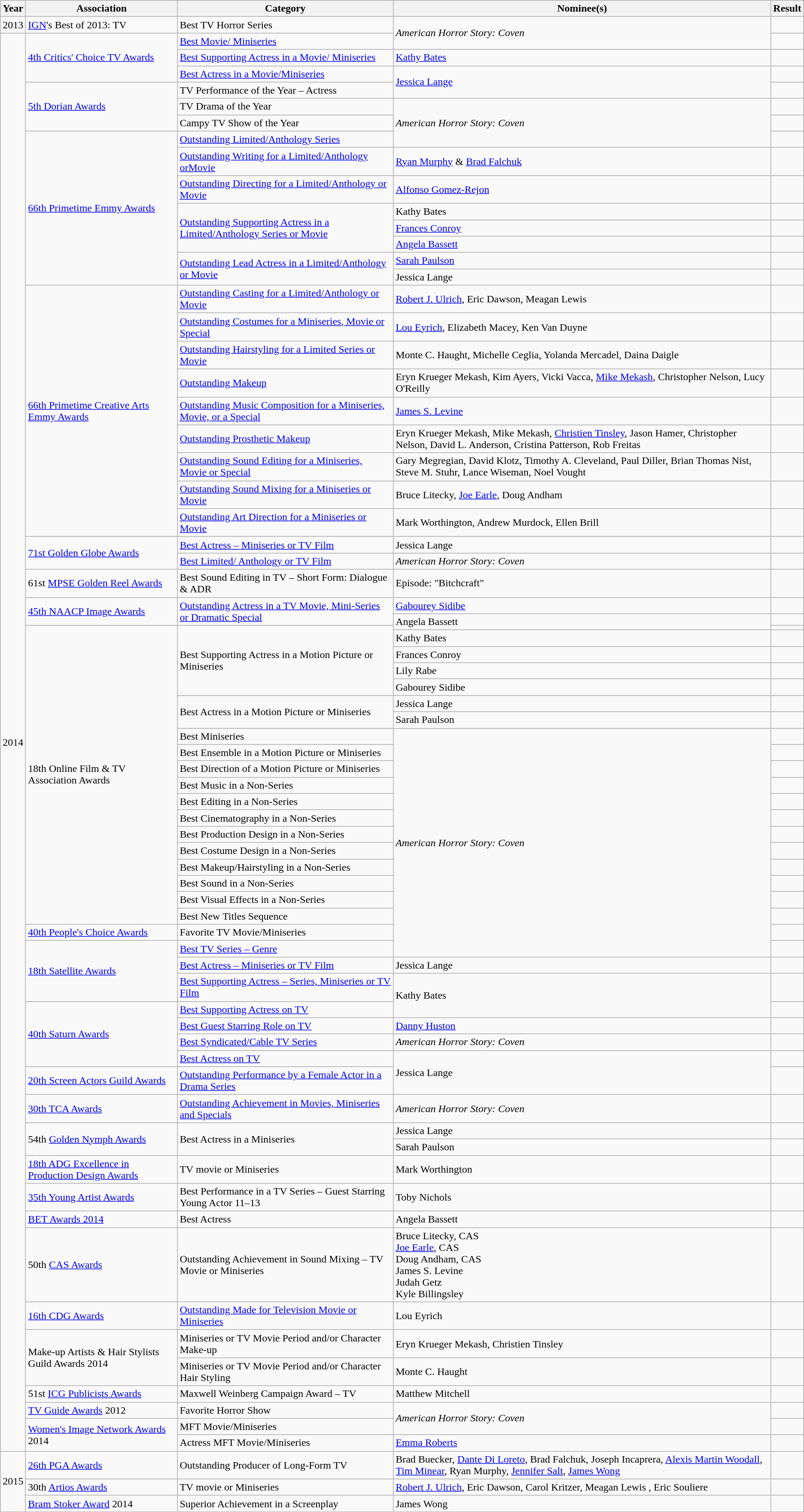<table class="wikitable">
<tr>
<th>Year</th>
<th>Association</th>
<th>Category</th>
<th>Nominee(s)</th>
<th>Result</th>
</tr>
<tr>
<td>2013</td>
<td><a href='#'>IGN</a>'s Best of 2013: TV</td>
<td>Best TV Horror Series</td>
<td rowspan=2><em>American Horror Story: Coven</em></td>
<td></td>
</tr>
<tr>
<td rowspan=70>2014</td>
<td rowspan=3><a href='#'>4th Critics' Choice TV Awards</a></td>
<td><a href='#'>Best Movie/ Miniseries</a></td>
<td></td>
</tr>
<tr>
<td><a href='#'>Best Supporting Actress in a Movie/ Miniseries</a></td>
<td><a href='#'>Kathy Bates</a></td>
<td></td>
</tr>
<tr>
<td><a href='#'>Best Actress in a Movie/Miniseries</a></td>
<td rowspan=2><a href='#'>Jessica Lange</a></td>
<td></td>
</tr>
<tr>
<td rowspan=3><a href='#'>5th Dorian Awards</a></td>
<td>TV Performance of the Year – Actress</td>
<td></td>
</tr>
<tr>
<td>TV Drama of the Year</td>
<td rowspan=3><em>American Horror Story: Coven</em></td>
<td></td>
</tr>
<tr>
<td>Campy TV Show of the Year</td>
<td></td>
</tr>
<tr>
<td rowspan=8><a href='#'>66th Primetime Emmy Awards</a></td>
<td><a href='#'>Outstanding Limited/Anthology Series</a></td>
<td></td>
</tr>
<tr>
<td><a href='#'>Outstanding Writing for a Limited/Anthology orMovie</a></td>
<td><a href='#'>Ryan Murphy</a> & <a href='#'>Brad Falchuk</a> </td>
<td></td>
</tr>
<tr>
<td><a href='#'>Outstanding Directing for a Limited/Anthology or Movie</a></td>
<td><a href='#'>Alfonso Gomez-Rejon</a> </td>
<td></td>
</tr>
<tr>
<td rowspan=3><a href='#'>Outstanding Supporting Actress in a Limited/Anthology Series or Movie</a></td>
<td>Kathy Bates</td>
<td></td>
</tr>
<tr>
<td><a href='#'>Frances Conroy</a></td>
<td></td>
</tr>
<tr>
<td><a href='#'>Angela Bassett</a></td>
<td></td>
</tr>
<tr>
<td rowspan=2><a href='#'>Outstanding Lead Actress in a Limited/Anthology or Movie</a></td>
<td><a href='#'>Sarah Paulson</a></td>
<td></td>
</tr>
<tr>
<td>Jessica Lange</td>
<td></td>
</tr>
<tr>
<td rowspan=9><a href='#'>66th Primetime Creative Arts Emmy Awards</a></td>
<td><a href='#'>Outstanding Casting for a Limited/Anthology or Movie</a></td>
<td><a href='#'>Robert J. Ulrich</a>, Eric Dawson, Meagan Lewis</td>
<td></td>
</tr>
<tr>
<td><a href='#'>Outstanding Costumes for a Miniseries, Movie or Special</a></td>
<td><a href='#'>Lou Eyrich</a>, Elizabeth Macey, Ken Van Duyne </td>
<td></td>
</tr>
<tr>
<td><a href='#'>Outstanding Hairstyling for a Limited Series or Movie</a></td>
<td>Monte C. Haught, Michelle Ceglia, Yolanda Mercadel, Daina Daigle</td>
<td></td>
</tr>
<tr>
<td><a href='#'>Outstanding Makeup</a></td>
<td>Eryn Krueger Mekash, Kim Ayers, Vicki Vacca, <a href='#'>Mike Mekash</a>, Christopher Nelson, Lucy O'Reilly</td>
<td></td>
</tr>
<tr>
<td><a href='#'>Outstanding Music Composition for a Miniseries, Movie, or a Special</a></td>
<td><a href='#'>James S. Levine</a> </td>
<td></td>
</tr>
<tr>
<td><a href='#'>Outstanding Prosthetic Makeup</a></td>
<td>Eryn Krueger Mekash, Mike Mekash, <a href='#'>Christien Tinsley</a>, Jason Hamer, Christopher Nelson, David L. Anderson, Cristina Patterson, Rob Freitas</td>
<td></td>
</tr>
<tr>
<td><a href='#'>Outstanding Sound Editing for a Miniseries, Movie or Special</a></td>
<td>Gary Megregian, David Klotz, Timothy A. Cleveland, Paul Diller, Brian Thomas Nist, Steve M. Stuhr, Lance Wiseman, Noel Vought </td>
<td></td>
</tr>
<tr>
<td><a href='#'>Outstanding Sound Mixing for a Miniseries or Movie</a></td>
<td>Bruce Litecky, <a href='#'>Joe Earle</a>, Doug Andham </td>
<td></td>
</tr>
<tr>
<td><a href='#'>Outstanding Art Direction for a Miniseries or Movie</a></td>
<td>Mark Worthington, Andrew Murdock, Ellen Brill</td>
<td></td>
</tr>
<tr>
<td rowspan=2><a href='#'>71st Golden Globe Awards</a></td>
<td><a href='#'>Best Actress – Miniseries or TV Film</a></td>
<td>Jessica Lange</td>
<td></td>
</tr>
<tr>
<td><a href='#'>Best Limited/ Anthology or TV Film</a></td>
<td><em>American Horror Story: Coven</em></td>
<td></td>
</tr>
<tr>
<td>61st <a href='#'>MPSE Golden Reel Awards</a></td>
<td>Best Sound Editing in TV – Short Form: Dialogue & ADR</td>
<td>Episode: "Bitchcraft"</td>
<td></td>
</tr>
<tr>
<td rowspan=2><a href='#'>45th NAACP Image Awards</a></td>
<td rowspan=2><a href='#'>Outstanding Actress in a TV Movie, Mini-Series or Dramatic Special</a></td>
<td><a href='#'>Gabourey Sidibe</a></td>
<td></td>
</tr>
<tr>
<td rowspan=2>Angela Bassett</td>
<td></td>
</tr>
<tr>
<td rowspan=19>18th Online Film & TV Association Awards</td>
<td rowspan=5>Best Supporting Actress in a Motion Picture or Miniseries</td>
<td></td>
</tr>
<tr>
<td>Kathy Bates</td>
<td></td>
</tr>
<tr>
<td>Frances Conroy</td>
<td></td>
</tr>
<tr>
<td>Lily Rabe</td>
<td></td>
</tr>
<tr>
<td>Gabourey Sidibe</td>
<td></td>
</tr>
<tr>
<td rowspan=2>Best Actress in a Motion Picture or Miniseries</td>
<td>Jessica Lange</td>
<td></td>
</tr>
<tr>
<td>Sarah Paulson</td>
<td></td>
</tr>
<tr>
<td>Best Miniseries</td>
<td rowspan=14><em>American Horror Story: Coven</em></td>
<td></td>
</tr>
<tr>
<td>Best Ensemble in a Motion Picture or Miniseries</td>
<td></td>
</tr>
<tr>
<td>Best Direction of a Motion Picture or Miniseries</td>
<td></td>
</tr>
<tr>
<td>Best Music in a Non-Series</td>
<td></td>
</tr>
<tr>
<td>Best Editing in a Non-Series</td>
<td></td>
</tr>
<tr>
<td>Best Cinematography in a Non-Series</td>
<td></td>
</tr>
<tr>
<td>Best Production Design in a Non-Series</td>
<td></td>
</tr>
<tr>
<td>Best Costume Design in a Non-Series</td>
<td></td>
</tr>
<tr>
<td>Best Makeup/Hairstyling in a Non-Series</td>
<td></td>
</tr>
<tr>
<td>Best Sound in a Non-Series</td>
<td></td>
</tr>
<tr>
<td>Best Visual Effects in a Non-Series</td>
<td></td>
</tr>
<tr>
<td>Best New Titles Sequence</td>
<td></td>
</tr>
<tr>
<td><a href='#'>40th People's Choice Awards</a></td>
<td>Favorite TV Movie/Miniseries</td>
<td></td>
</tr>
<tr>
<td rowspan=3><a href='#'>18th Satellite Awards</a></td>
<td><a href='#'>Best TV Series – Genre</a></td>
<td></td>
</tr>
<tr>
<td><a href='#'>Best Actress – Miniseries or TV Film</a></td>
<td>Jessica Lange</td>
<td></td>
</tr>
<tr>
<td><a href='#'>Best Supporting Actress – Series, Miniseries or TV Film</a></td>
<td rowspan=2>Kathy Bates</td>
<td></td>
</tr>
<tr>
<td rowspan=4><a href='#'>40th Saturn Awards</a></td>
<td><a href='#'>Best Supporting Actress on TV</a></td>
<td></td>
</tr>
<tr>
<td><a href='#'>Best Guest Starring Role on TV</a></td>
<td><a href='#'>Danny Huston</a></td>
<td></td>
</tr>
<tr>
<td><a href='#'>Best Syndicated/Cable TV Series</a></td>
<td><em>American Horror Story: Coven</em></td>
<td></td>
</tr>
<tr>
<td><a href='#'>Best Actress on TV</a></td>
<td rowspan=2>Jessica Lange</td>
<td></td>
</tr>
<tr>
<td><a href='#'>20th Screen Actors Guild Awards</a></td>
<td><a href='#'>Outstanding Performance by a Female Actor in a Drama Series</a></td>
<td></td>
</tr>
<tr>
<td><a href='#'>30th TCA Awards</a></td>
<td><a href='#'>Outstanding Achievement in Movies, Miniseries and Specials</a></td>
<td><em>American Horror Story: Coven</em></td>
<td></td>
</tr>
<tr>
<td rowspan=2>54th <a href='#'>Golden Nymph Awards</a></td>
<td rowspan=2>Best Actress in a Miniseries</td>
<td>Jessica Lange</td>
<td></td>
</tr>
<tr>
<td>Sarah Paulson</td>
<td></td>
</tr>
<tr>
<td><a href='#'>18th ADG Excellence in Production Design Awards</a></td>
<td>TV movie or Miniseries</td>
<td>Mark Worthington </td>
<td></td>
</tr>
<tr>
<td><a href='#'>35th Young Artist Awards</a></td>
<td>Best Performance in a TV Series – Guest Starring Young Actor 11–13</td>
<td>Toby Nichols</td>
<td></td>
</tr>
<tr>
<td><a href='#'>BET Awards 2014</a></td>
<td>Best Actress</td>
<td>Angela Bassett</td>
<td></td>
</tr>
<tr>
<td>50th <a href='#'>CAS Awards</a></td>
<td>Outstanding Achievement in Sound Mixing – TV Movie or Miniseries</td>
<td>Bruce Litecky, CAS <br><a href='#'>Joe Earle</a>, CAS <br>Doug Andham, CAS <br>James S. Levine <br>Judah Getz <br>Kyle Billingsley  </td>
<td></td>
</tr>
<tr>
<td><a href='#'>16th CDG Awards</a></td>
<td><a href='#'>Outstanding Made for Television Movie or Miniseries</a></td>
<td>Lou Eyrich</td>
<td></td>
</tr>
<tr>
<td rowspan=2>Make-up Artists & Hair Stylists Guild Awards 2014</td>
<td>Miniseries or TV Movie Period and/or Character Make-up</td>
<td>Eryn Krueger Mekash, Christien Tinsley</td>
<td></td>
</tr>
<tr>
<td>Miniseries or TV Movie Period and/or Character Hair Styling</td>
<td>Monte C. Haught</td>
<td></td>
</tr>
<tr>
<td>51st <a href='#'>ICG Publicists Awards</a></td>
<td>Maxwell Weinberg Campaign Award – TV</td>
<td>Matthew Mitchell</td>
<td></td>
</tr>
<tr>
<td><a href='#'>TV Guide Awards</a> 2012</td>
<td>Favorite Horror Show</td>
<td rowspan=2><em>American Horror Story: Coven</em></td>
<td></td>
</tr>
<tr>
<td rowspan=2><a href='#'>Women's Image Network Awards</a> 2014</td>
<td>MFT Movie/Miniseries</td>
<td></td>
</tr>
<tr>
<td>Actress MFT Movie/Miniseries</td>
<td><a href='#'>Emma Roberts</a> </td>
<td></td>
</tr>
<tr>
<td rowspan=3>2015</td>
<td><a href='#'>26th PGA Awards</a></td>
<td>Outstanding Producer of Long-Form TV</td>
<td>Brad Buecker, <a href='#'>Dante Di Loreto</a>, Brad Falchuk, Joseph Incaprera, <a href='#'>Alexis Martin Woodall</a>, <a href='#'>Tim Minear</a>, Ryan Murphy, <a href='#'>Jennifer Salt</a>, <a href='#'>James Wong</a> </td>
<td></td>
</tr>
<tr>
<td>30th <a href='#'>Artios Awards</a></td>
<td>TV movie or Miniseries</td>
<td><a href='#'>Robert J. Ulrich</a>, Eric Dawson, Carol Kritzer, Meagan Lewis , Eric Souliere </td>
<td></td>
</tr>
<tr>
<td><a href='#'>Bram Stoker Award</a> 2014</td>
<td>Superior Achievement in a Screenplay</td>
<td>James Wong </td>
<td></td>
</tr>
</table>
